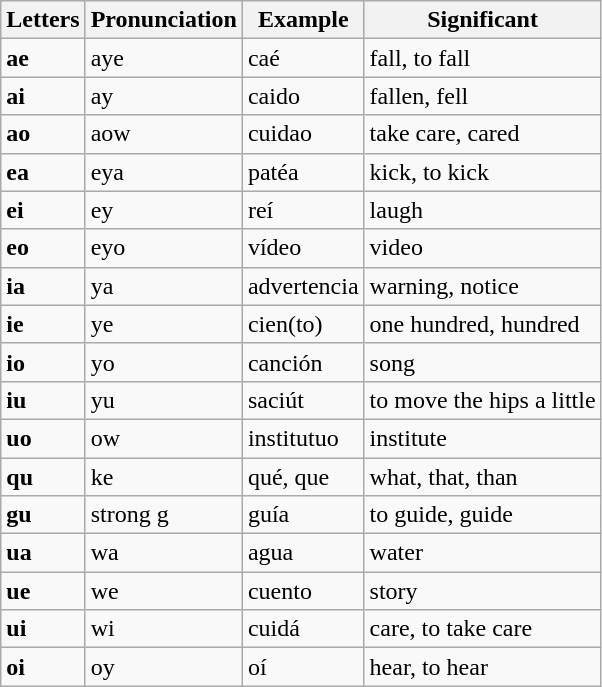<table class="wikitable">
<tr>
<th>Letters</th>
<th>Pronunciation</th>
<th>Example</th>
<th>Significant</th>
</tr>
<tr>
<td><strong>ae</strong></td>
<td>aye</td>
<td>caé</td>
<td>fall, to fall</td>
</tr>
<tr>
<td><strong>ai</strong></td>
<td>ay</td>
<td>caido</td>
<td>fallen, fell</td>
</tr>
<tr>
<td><strong>ao</strong></td>
<td>aow</td>
<td>cuidao</td>
<td>take care, cared</td>
</tr>
<tr>
<td><strong>ea</strong></td>
<td>eya</td>
<td>patéa</td>
<td>kick, to kick</td>
</tr>
<tr>
<td><strong>ei</strong></td>
<td>ey</td>
<td>reí</td>
<td>laugh</td>
</tr>
<tr>
<td><strong>eo</strong></td>
<td>eyo</td>
<td>vídeo</td>
<td>video</td>
</tr>
<tr>
<td><strong>ia</strong></td>
<td>ya</td>
<td>advertencia</td>
<td>warning, notice</td>
</tr>
<tr>
<td><strong>ie</strong></td>
<td>ye</td>
<td>cien(to)</td>
<td>one hundred, hundred</td>
</tr>
<tr>
<td><strong>io</strong></td>
<td>yo</td>
<td>canción</td>
<td>song</td>
</tr>
<tr>
<td><strong>iu</strong></td>
<td>yu</td>
<td>saciút</td>
<td>to move the hips a little</td>
</tr>
<tr>
<td><strong>uo</strong></td>
<td>ow</td>
<td>institutuo</td>
<td>institute</td>
</tr>
<tr>
<td><strong>qu</strong></td>
<td>ke</td>
<td>qué, que</td>
<td>what, that, than</td>
</tr>
<tr>
<td><strong>gu</strong></td>
<td>strong g</td>
<td>guía</td>
<td>to guide, guide</td>
</tr>
<tr>
<td><strong>ua</strong></td>
<td>wa</td>
<td>agua</td>
<td>water</td>
</tr>
<tr>
<td><strong>ue</strong></td>
<td>we</td>
<td>cuento</td>
<td>story</td>
</tr>
<tr>
<td><strong>ui</strong></td>
<td>wi</td>
<td>cuidá</td>
<td>care, to take care</td>
</tr>
<tr>
<td><strong>oi</strong></td>
<td>oy</td>
<td>oí</td>
<td>hear, to hear</td>
</tr>
</table>
